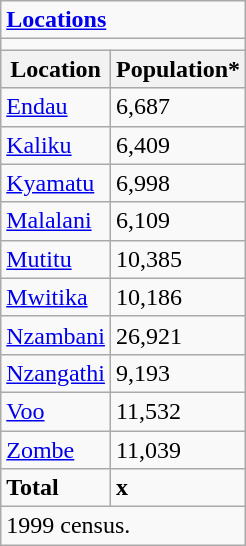<table class="wikitable">
<tr>
<td colspan="2"><strong><a href='#'>Locations</a></strong></td>
</tr>
<tr>
<td colspan="2"></td>
</tr>
<tr>
<th>Location</th>
<th>Population*</th>
</tr>
<tr>
<td><a href='#'>Endau</a></td>
<td>6,687</td>
</tr>
<tr>
<td><a href='#'>Kaliku</a></td>
<td>6,409</td>
</tr>
<tr>
<td><a href='#'>Kyamatu</a></td>
<td>6,998</td>
</tr>
<tr>
<td><a href='#'>Malalani</a></td>
<td>6,109</td>
</tr>
<tr>
<td><a href='#'>Mutitu</a></td>
<td>10,385</td>
</tr>
<tr>
<td><a href='#'>Mwitika</a></td>
<td>10,186</td>
</tr>
<tr>
<td><a href='#'>Nzambani</a></td>
<td>26,921</td>
</tr>
<tr>
<td><a href='#'>Nzangathi</a></td>
<td>9,193</td>
</tr>
<tr>
<td><a href='#'>Voo</a></td>
<td>11,532</td>
</tr>
<tr>
<td><a href='#'>Zombe</a></td>
<td>11,039</td>
</tr>
<tr>
<td><strong>Total</strong></td>
<td><strong>x</strong></td>
</tr>
<tr>
<td colspan="2">1999 census.</td>
</tr>
</table>
